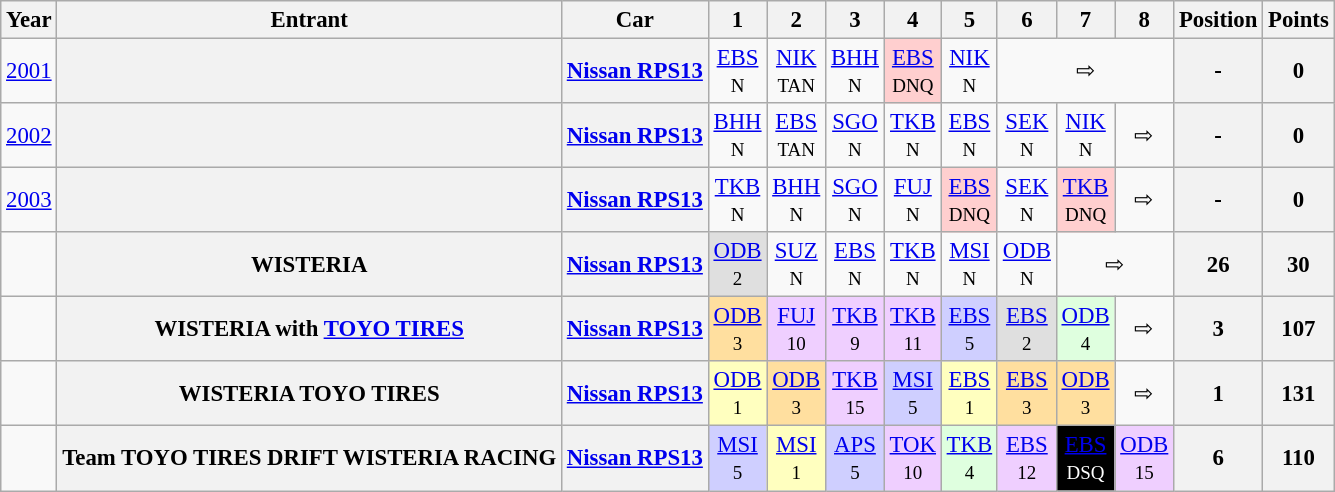<table class="wikitable" style="text-align:center; font-size:95%">
<tr>
<th>Year</th>
<th>Entrant</th>
<th>Car</th>
<th>1</th>
<th>2</th>
<th>3</th>
<th>4</th>
<th>5</th>
<th>6</th>
<th>7</th>
<th>8</th>
<th>Position</th>
<th>Points</th>
</tr>
<tr>
<td><a href='#'>2001</a></td>
<th></th>
<th><a href='#'>Nissan RPS13</a></th>
<td><a href='#'>EBS</a><br><small>N</small></td>
<td><a href='#'>NIK</a><br><small>TAN</small></td>
<td><a href='#'>BHH</a><br><small>N</small></td>
<td style="background:#FFCFCF;"><a href='#'>EBS</a><br><small>DNQ</small></td>
<td><a href='#'>NIK</a><br><small>N</small></td>
<td style="background:#" colspan="3">⇨</td>
<th>-</th>
<th>0</th>
</tr>
<tr>
<td><a href='#'>2002</a></td>
<th></th>
<th><a href='#'>Nissan RPS13</a></th>
<td><a href='#'>BHH</a><br><small>N</small></td>
<td><a href='#'>EBS</a><br><small>TAN</small></td>
<td><a href='#'>SGO</a><br><small>N</small></td>
<td><a href='#'>TKB</a><br><small>N</small></td>
<td><a href='#'>EBS</a><br><small>N</small></td>
<td><a href='#'>SEK</a><br><small>N</small></td>
<td><a href='#'>NIK</a><br><small>N</small></td>
<td>⇨</td>
<th>-</th>
<th>0</th>
</tr>
<tr>
<td><a href='#'>2003</a></td>
<th></th>
<th><a href='#'>Nissan RPS13</a></th>
<td><a href='#'>TKB</a><br><small>N</small></td>
<td><a href='#'>BHH</a><br><small>N</small></td>
<td><a href='#'>SGO</a><br><small>N</small></td>
<td><a href='#'>FUJ</a><br><small>N</small></td>
<td style="background:#FFCFCF"><a href='#'>EBS</a><br><small>DNQ</small></td>
<td><a href='#'>SEK</a><br><small>N</small></td>
<td style="background:#FFCFCF"><a href='#'>TKB</a><br><small>DNQ</small></td>
<td>⇨</td>
<th>-</th>
<th>0</th>
</tr>
<tr>
<td></td>
<th>WISTERIA</th>
<th><a href='#'>Nissan RPS13</a></th>
<td style="background:#DFDFDF"><a href='#'>ODB</a><br><small>2</small></td>
<td><a href='#'>SUZ</a><br><small>N</small></td>
<td><a href='#'>EBS</a><br><small>N</small></td>
<td><a href='#'>TKB</a><br><small>N</small></td>
<td><a href='#'>MSI</a><br><small>N</small></td>
<td><a href='#'>ODB</a><br><small>N</small></td>
<td style="background:#" colspan="2">⇨</td>
<th>26</th>
<th>30</th>
</tr>
<tr>
<td></td>
<th>WISTERIA with <a href='#'>TOYO TIRES</a></th>
<th><a href='#'>Nissan RPS13</a></th>
<td style="background:#FFDF9F"><a href='#'>ODB</a><br><small>3</small></td>
<td style="background:#EFCFFF;"><a href='#'>FUJ</a><br><small>10</small></td>
<td style="background:#EFCFFF;"><a href='#'>TKB</a><br><small>9</small></td>
<td style="background:#EFCFFF;"><a href='#'>TKB</a><br><small>11</small></td>
<td style="background:#CFCFFF;"><a href='#'>EBS</a><br><small>5</small></td>
<td style="background:#DFDFDF;"><a href='#'>EBS</a><br><small>2</small></td>
<td style="background:#DFFFDF;"><a href='#'>ODB</a><br><small>4</small></td>
<td>⇨</td>
<th>3</th>
<th>107</th>
</tr>
<tr>
<td></td>
<th>WISTERIA TOYO TIRES</th>
<th><a href='#'>Nissan RPS13</a></th>
<td style="background:#FFFFBF;"><a href='#'>ODB</a><br><small>1</small></td>
<td style="background:#FFDF9F;"><a href='#'>ODB</a><br><small>3</small></td>
<td style="background:#EFCFFF;"><a href='#'>TKB</a><br><small>15</small></td>
<td style="background:#CFCFFF;"><a href='#'>MSI</a><br><small>5</small></td>
<td style="background:#FFFFBF;"><a href='#'>EBS</a><br><small>1</small></td>
<td style="background:#FFDF9F;"><a href='#'>EBS</a><br><small>3</small></td>
<td style="background:#FFDF9F;"><a href='#'>ODB</a><br><small>3</small></td>
<td>⇨</td>
<th>1</th>
<th>131</th>
</tr>
<tr>
<td></td>
<th>Team TOYO TIRES DRIFT WISTERIA RACING</th>
<th><a href='#'>Nissan RPS13</a></th>
<td style="background:#CFCFFF;"><a href='#'>MSI</a><br><small>5</small></td>
<td style="background:#FFFFBF;"><a href='#'>MSI</a><br><small>1</small></td>
<td style="background:#CFCFFF;"><a href='#'>APS</a><br><small>5</small></td>
<td style="background:#EFCFFF;"><a href='#'>TOK</a><br><small>10</small></td>
<td style="background:#DFFFDF;"><a href='#'>TKB</a><br><small>4</small></td>
<td style="background:#EFCFFF;"><a href='#'>EBS</a><br><small>12</small></td>
<td style="background:#000000; color:white"><a href='#'><span>EBS</span></a><br><small>DSQ</small></td>
<td style="background:#EFCFFF;"><a href='#'>ODB</a><br><small>15</small></td>
<th>6</th>
<th>110</th>
</tr>
</table>
